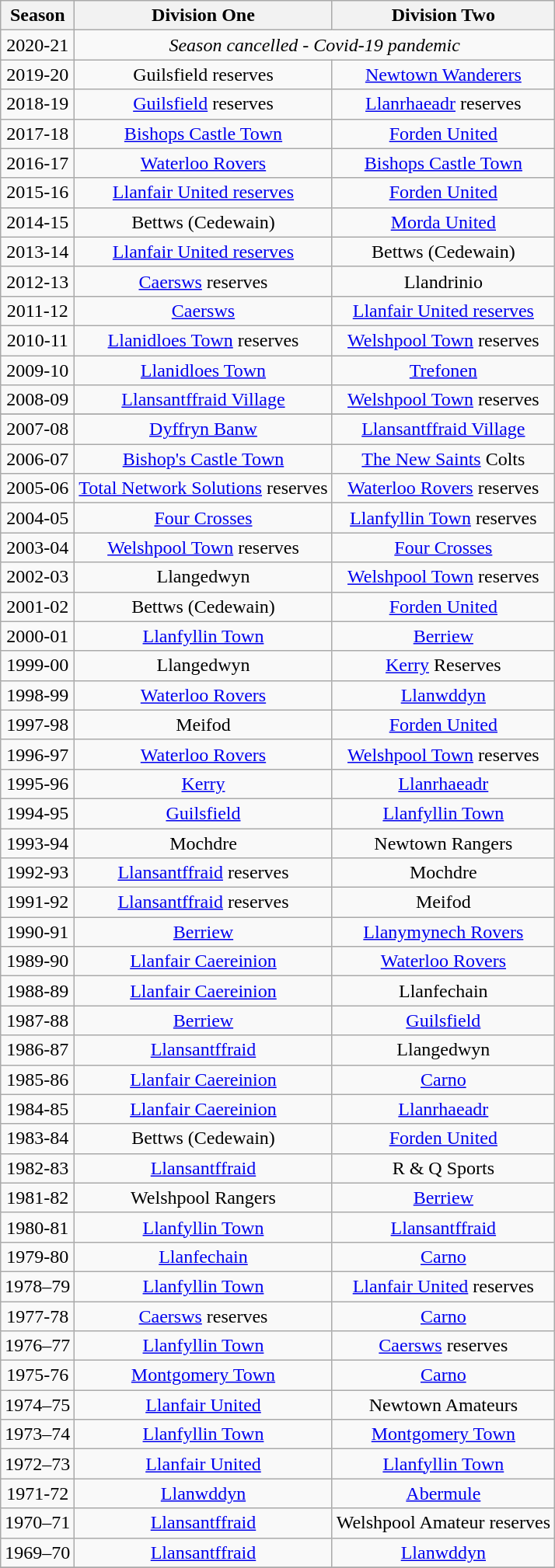<table class="wikitable" style="text-align: center">
<tr>
<th>Season</th>
<th>Division One</th>
<th>Division Two</th>
</tr>
<tr>
<td>2020-21</td>
<td colspan=2><em>Season cancelled - Covid-19 pandemic</em></td>
</tr>
<tr>
<td>2019-20</td>
<td>Guilsfield reserves</td>
<td><a href='#'>Newtown Wanderers</a></td>
</tr>
<tr>
<td>2018-19</td>
<td><a href='#'>Guilsfield</a> reserves</td>
<td><a href='#'>Llanrhaeadr</a> reserves</td>
</tr>
<tr>
<td>2017-18</td>
<td><a href='#'>Bishops Castle Town</a></td>
<td><a href='#'>Forden United</a></td>
</tr>
<tr>
<td>2016-17</td>
<td><a href='#'>Waterloo Rovers</a></td>
<td><a href='#'>Bishops Castle Town</a></td>
</tr>
<tr>
<td>2015-16</td>
<td><a href='#'>Llanfair United reserves</a></td>
<td><a href='#'>Forden United</a></td>
</tr>
<tr>
<td>2014-15</td>
<td>Bettws (Cedewain)</td>
<td><a href='#'>Morda United</a></td>
</tr>
<tr>
<td>2013-14</td>
<td><a href='#'>Llanfair United reserves</a></td>
<td>Bettws (Cedewain)</td>
</tr>
<tr>
<td>2012-13</td>
<td><a href='#'>Caersws</a> reserves</td>
<td>Llandrinio</td>
</tr>
<tr>
<td>2011-12</td>
<td><a href='#'>Caersws</a></td>
<td><a href='#'>Llanfair United reserves</a></td>
</tr>
<tr>
<td>2010-11</td>
<td><a href='#'>Llanidloes Town</a> reserves</td>
<td><a href='#'>Welshpool Town</a> reserves</td>
</tr>
<tr>
<td>2009-10</td>
<td><a href='#'>Llanidloes Town</a></td>
<td><a href='#'>Trefonen</a></td>
</tr>
<tr>
<td>2008-09</td>
<td><a href='#'>Llansantffraid Village</a></td>
<td><a href='#'>Welshpool Town</a> reserves</td>
</tr>
<tr>
</tr>
<tr>
<td>2007-08</td>
<td><a href='#'>Dyffryn Banw</a></td>
<td><a href='#'>Llansantffraid Village</a></td>
</tr>
<tr>
<td>2006-07</td>
<td><a href='#'>Bishop's Castle Town</a></td>
<td><a href='#'>The New Saints</a> Colts</td>
</tr>
<tr>
<td>2005-06</td>
<td><a href='#'>Total Network Solutions</a> reserves</td>
<td><a href='#'>Waterloo Rovers</a> reserves</td>
</tr>
<tr>
<td>2004-05</td>
<td><a href='#'>Four Crosses</a></td>
<td><a href='#'>Llanfyllin Town</a> reserves</td>
</tr>
<tr>
<td>2003-04</td>
<td><a href='#'>Welshpool Town</a> reserves</td>
<td><a href='#'>Four Crosses</a></td>
</tr>
<tr>
<td>2002-03</td>
<td>Llangedwyn</td>
<td><a href='#'>Welshpool Town</a> reserves</td>
</tr>
<tr>
<td>2001-02</td>
<td>Bettws (Cedewain)</td>
<td><a href='#'>Forden United</a></td>
</tr>
<tr>
<td>2000-01</td>
<td><a href='#'>Llanfyllin Town</a></td>
<td><a href='#'>Berriew</a></td>
</tr>
<tr>
<td>1999-00</td>
<td>Llangedwyn</td>
<td><a href='#'>Kerry</a> Reserves</td>
</tr>
<tr>
<td>1998-99</td>
<td><a href='#'>Waterloo Rovers</a></td>
<td><a href='#'>Llanwddyn</a></td>
</tr>
<tr>
<td>1997-98</td>
<td>Meifod</td>
<td><a href='#'>Forden United</a></td>
</tr>
<tr>
<td>1996-97</td>
<td><a href='#'>Waterloo Rovers</a></td>
<td><a href='#'>Welshpool Town</a> reserves</td>
</tr>
<tr>
<td>1995-96</td>
<td><a href='#'>Kerry</a></td>
<td><a href='#'>Llanrhaeadr</a></td>
</tr>
<tr>
<td>1994-95</td>
<td><a href='#'>Guilsfield</a></td>
<td><a href='#'>Llanfyllin Town</a></td>
</tr>
<tr>
<td>1993-94</td>
<td>Mochdre</td>
<td>Newtown Rangers</td>
</tr>
<tr>
<td>1992-93</td>
<td><a href='#'>Llansantffraid</a> reserves</td>
<td>Mochdre</td>
</tr>
<tr>
<td>1991-92</td>
<td><a href='#'>Llansantffraid</a> reserves</td>
<td>Meifod</td>
</tr>
<tr>
<td>1990-91</td>
<td><a href='#'>Berriew</a></td>
<td><a href='#'>Llanymynech Rovers</a></td>
</tr>
<tr>
<td>1989-90</td>
<td><a href='#'>Llanfair Caereinion</a></td>
<td><a href='#'>Waterloo Rovers</a></td>
</tr>
<tr>
<td>1988-89</td>
<td><a href='#'>Llanfair Caereinion</a></td>
<td>Llanfechain</td>
</tr>
<tr>
<td>1987-88</td>
<td><a href='#'>Berriew</a></td>
<td><a href='#'>Guilsfield</a></td>
</tr>
<tr>
<td>1986-87</td>
<td><a href='#'>Llansantffraid</a></td>
<td>Llangedwyn</td>
</tr>
<tr>
<td>1985-86</td>
<td><a href='#'>Llanfair Caereinion</a></td>
<td><a href='#'>Carno</a></td>
</tr>
<tr>
<td>1984-85</td>
<td><a href='#'>Llanfair Caereinion</a></td>
<td><a href='#'>Llanrhaeadr</a></td>
</tr>
<tr>
<td>1983-84</td>
<td>Bettws (Cedewain)</td>
<td><a href='#'>Forden United</a></td>
</tr>
<tr>
<td>1982-83</td>
<td><a href='#'>Llansantffraid</a></td>
<td>R & Q Sports</td>
</tr>
<tr>
<td>1981-82</td>
<td>Welshpool Rangers</td>
<td><a href='#'>Berriew</a></td>
</tr>
<tr>
<td>1980-81</td>
<td><a href='#'>Llanfyllin Town</a></td>
<td><a href='#'>Llansantffraid</a></td>
</tr>
<tr>
<td>1979-80</td>
<td><a href='#'>Llanfechain</a></td>
<td><a href='#'>Carno</a></td>
</tr>
<tr>
<td>1978–79</td>
<td><a href='#'>Llanfyllin Town</a></td>
<td><a href='#'>Llanfair United</a> reserves</td>
</tr>
<tr>
<td>1977-78</td>
<td><a href='#'>Caersws</a> reserves</td>
<td><a href='#'>Carno</a></td>
</tr>
<tr>
<td>1976–77</td>
<td><a href='#'>Llanfyllin Town</a></td>
<td><a href='#'>Caersws</a> reserves</td>
</tr>
<tr>
<td>1975-76</td>
<td><a href='#'>Montgomery Town</a></td>
<td><a href='#'>Carno</a></td>
</tr>
<tr>
<td>1974–75</td>
<td><a href='#'>Llanfair United</a></td>
<td>Newtown Amateurs</td>
</tr>
<tr>
<td>1973–74</td>
<td><a href='#'>Llanfyllin Town</a></td>
<td><a href='#'>Montgomery Town</a></td>
</tr>
<tr>
<td>1972–73</td>
<td><a href='#'>Llanfair United</a></td>
<td><a href='#'>Llanfyllin Town</a></td>
</tr>
<tr>
<td>1971-72</td>
<td><a href='#'>Llanwddyn</a></td>
<td><a href='#'>Abermule</a></td>
</tr>
<tr>
<td>1970–71</td>
<td><a href='#'>Llansantffraid</a></td>
<td>Welshpool Amateur reserves</td>
</tr>
<tr>
<td>1969–70</td>
<td><a href='#'>Llansantffraid</a></td>
<td><a href='#'>Llanwddyn</a></td>
</tr>
<tr>
</tr>
</table>
